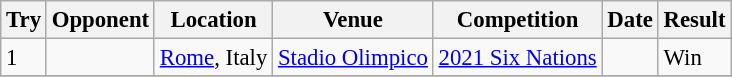<table class="wikitable sortable" style="font-size:95%">
<tr>
<th>Try</th>
<th>Opponent</th>
<th>Location</th>
<th>Venue</th>
<th>Competition</th>
<th>Date</th>
<th>Result</th>
</tr>
<tr>
<td>1</td>
<td></td>
<td><a href='#'>Rome</a>, Italy</td>
<td><a href='#'>Stadio Olimpico</a></td>
<td><a href='#'>2021 Six Nations</a></td>
<td></td>
<td>Win</td>
</tr>
<tr>
</tr>
</table>
